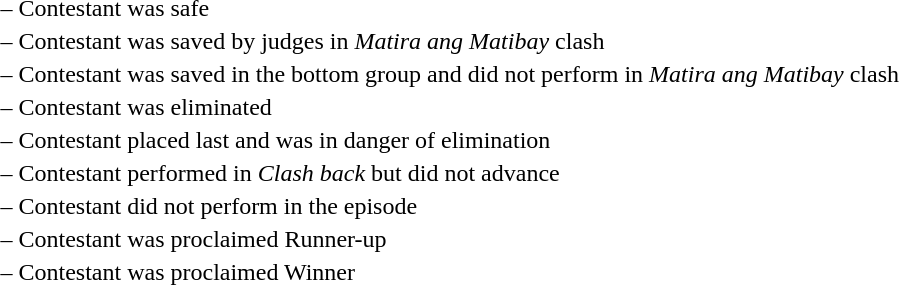<table>
<tr>
<td> –</td>
<td>Contestant was safe</td>
</tr>
<tr>
<td> –</td>
<td>Contestant was saved by judges in <em>Matira ang Matibay</em> clash</td>
</tr>
<tr>
<td> –</td>
<td>Contestant was saved in the bottom group and did not perform in <em>Matira ang Matibay</em> clash</td>
</tr>
<tr>
<td> –</td>
<td>Contestant was eliminated</td>
</tr>
<tr>
<td> –</td>
<td>Contestant placed last and was in danger of elimination</td>
</tr>
<tr>
<td> –</td>
<td>Contestant performed in <em>Clash back</em> but did not advance</td>
</tr>
<tr>
<td> –</td>
<td>Contestant did not perform in the episode</td>
</tr>
<tr>
<td> –</td>
<td>Contestant was proclaimed Runner-up</td>
</tr>
<tr>
<td> –</td>
<td>Contestant was proclaimed Winner</td>
</tr>
</table>
